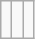<table class="wikitable">
<tr>
<td><br></td>
<td><br></td>
<td><br></td>
</tr>
</table>
